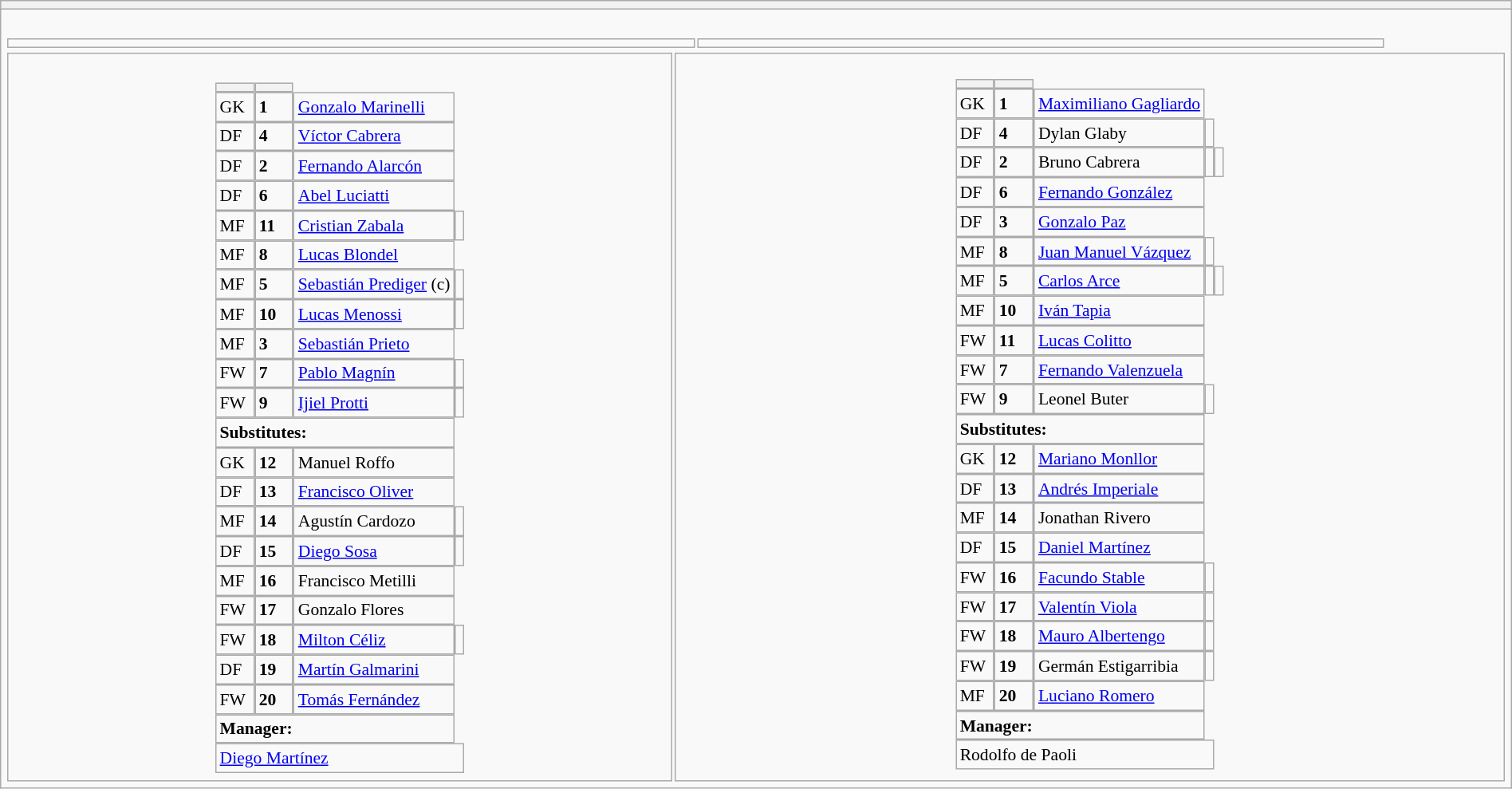<table style="width:100%" class="wikitable collapsible collapsed">
<tr>
<th></th>
</tr>
<tr>
<td><br><table width=92% |>
<tr>
<td></td>
<td></td>
</tr>
</table>
<table width="100%">
<tr>
<td style="vertical-align:top; width:40%"><br><table style="font-size:90%; margin:0.2em auto;" cellspacing="0" cellpadding="0">
<tr>
<th width="25"></th>
<th width="25"></th>
</tr>
<tr>
<td>GK</td>
<td><strong>1</strong></td>
<td> <a href='#'>Gonzalo Marinelli</a></td>
</tr>
<tr>
<td>DF</td>
<td><strong>4 </strong></td>
<td> <a href='#'>Víctor Cabrera</a></td>
</tr>
<tr>
<td>DF</td>
<td><strong>2</strong></td>
<td> <a href='#'>Fernando Alarcón</a></td>
</tr>
<tr>
<td>DF</td>
<td><strong>6</strong></td>
<td> <a href='#'>Abel Luciatti</a></td>
</tr>
<tr>
<td>MF</td>
<td><strong>11</strong></td>
<td> <a href='#'>Cristian Zabala</a></td>
<td></td>
</tr>
<tr>
<td>MF</td>
<td><strong>8</strong></td>
<td> <a href='#'>Lucas Blondel</a></td>
</tr>
<tr>
<td>MF</td>
<td><strong>5</strong></td>
<td> <a href='#'>Sebastián Prediger</a> (c)</td>
<td></td>
</tr>
<tr>
<td>MF</td>
<td><strong>10</strong></td>
<td> <a href='#'>Lucas Menossi</a></td>
<td></td>
</tr>
<tr>
<td>MF</td>
<td><strong>3</strong></td>
<td> <a href='#'>Sebastián Prieto</a></td>
</tr>
<tr>
<td>FW</td>
<td><strong>7</strong></td>
<td> <a href='#'>Pablo Magnín</a></td>
<td></td>
</tr>
<tr>
<td>FW</td>
<td><strong> 9</strong></td>
<td> <a href='#'>Ijiel Protti</a></td>
<td></td>
</tr>
<tr>
<td colspan=3><strong>Substitutes:</strong></td>
</tr>
<tr>
<td>GK</td>
<td><strong>12</strong></td>
<td> Manuel Roffo</td>
</tr>
<tr>
<td>DF</td>
<td><strong>13</strong></td>
<td> <a href='#'>Francisco Oliver</a></td>
</tr>
<tr>
<td>MF</td>
<td><strong>14</strong></td>
<td> Agustín Cardozo</td>
<td></td>
</tr>
<tr>
<td>DF</td>
<td><strong>15</strong></td>
<td> <a href='#'>Diego Sosa</a></td>
<td></td>
</tr>
<tr>
<td>MF</td>
<td><strong>16</strong></td>
<td> Francisco Metilli</td>
</tr>
<tr>
<td>FW</td>
<td><strong>17</strong></td>
<td> Gonzalo Flores</td>
</tr>
<tr>
<td>FW</td>
<td><strong>18</strong></td>
<td> <a href='#'>Milton Céliz</a></td>
<td></td>
</tr>
<tr>
<td>DF</td>
<td><strong>19</strong></td>
<td> <a href='#'>Martín Galmarini</a></td>
</tr>
<tr>
<td>FW</td>
<td><strong>20</strong></td>
<td> <a href='#'>Tomás Fernández</a></td>
</tr>
<tr>
<td colspan=3><strong>Manager:</strong></td>
</tr>
<tr>
<td colspan=4> <a href='#'>Diego Martínez</a></td>
</tr>
</table>
</td>
<td style="vertical-align:top; width:50%"><br><table cellspacing="0" cellpadding="0" style="font-size:90%; margin:auto">
<tr>
<th width="25"></th>
<th width="25"></th>
</tr>
<tr>
<td>GK</td>
<td><strong>1</strong></td>
<td> <a href='#'>Maximiliano Gagliardo</a></td>
</tr>
<tr>
<td>DF</td>
<td><strong>4 </strong></td>
<td> Dylan Glaby</td>
<td></td>
</tr>
<tr>
<td>DF</td>
<td><strong>2</strong></td>
<td> Bruno Cabrera</td>
<td></td>
<td></td>
</tr>
<tr>
<td>DF</td>
<td><strong>6</strong></td>
<td> <a href='#'>Fernando González</a></td>
</tr>
<tr>
<td>DF</td>
<td><strong>3</strong></td>
<td> <a href='#'>Gonzalo Paz</a></td>
</tr>
<tr>
<td>MF</td>
<td><strong>8</strong></td>
<td> <a href='#'>Juan Manuel Vázquez</a></td>
<td></td>
</tr>
<tr>
<td>MF</td>
<td><strong>5</strong></td>
<td> <a href='#'>Carlos Arce</a></td>
<td></td>
<td></td>
</tr>
<tr>
<td>MF</td>
<td><strong>10</strong></td>
<td> <a href='#'>Iván Tapia</a></td>
</tr>
<tr>
<td>FW</td>
<td><strong>11</strong></td>
<td> <a href='#'>Lucas Colitto</a></td>
</tr>
<tr>
<td>FW</td>
<td><strong>7</strong></td>
<td> <a href='#'>Fernando Valenzuela</a></td>
</tr>
<tr>
<td>FW</td>
<td><strong> 9</strong></td>
<td> Leonel Buter</td>
<td></td>
</tr>
<tr>
<td colspan=3><strong>Substitutes:</strong></td>
</tr>
<tr>
<td>GK</td>
<td><strong>12 </strong></td>
<td> <a href='#'>Mariano Monllor</a></td>
</tr>
<tr>
<td>DF</td>
<td><strong>13</strong></td>
<td> <a href='#'>Andrés Imperiale</a></td>
</tr>
<tr>
<td>MF</td>
<td><strong>14</strong></td>
<td> Jonathan Rivero</td>
</tr>
<tr>
<td>DF</td>
<td><strong>15</strong></td>
<td> <a href='#'>Daniel Martínez</a></td>
</tr>
<tr>
<td>FW</td>
<td><strong>16</strong></td>
<td> <a href='#'>Facundo Stable</a></td>
<td></td>
</tr>
<tr>
<td>FW</td>
<td><strong>17</strong></td>
<td> <a href='#'>Valentín Viola</a></td>
<td></td>
</tr>
<tr>
<td>FW</td>
<td><strong>18</strong></td>
<td> <a href='#'>Mauro Albertengo</a></td>
<td></td>
</tr>
<tr>
<td>FW</td>
<td><strong>19</strong></td>
<td> Germán Estigarribia</td>
<td></td>
</tr>
<tr>
<td>MF</td>
<td><strong>20</strong></td>
<td> <a href='#'>Luciano Romero</a></td>
</tr>
<tr>
<td colspan=3><strong>Manager:</strong></td>
</tr>
<tr>
<td colspan=4> Rodolfo de Paoli</td>
</tr>
</table>
</td>
</tr>
</table>
</td>
</tr>
</table>
